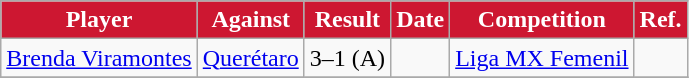<table class="wikitable">
<tr>
<th style=background-color:#CD1731;color:#FFFFFF>Player</th>
<th style=background-color:#CD1731;color:#FFFFFF>Against</th>
<th style=background-color:#CD1731;color:#FFFFFF>Result</th>
<th style=background-color:#CD1731;color:#FFFFFF>Date</th>
<th style=background-color:#CD1731;color:#FFFFFF>Competition</th>
<th style=background-color:#CD1731;color:#FFFFFF>Ref.</th>
</tr>
<tr>
<td> <a href='#'>Brenda Viramontes</a></td>
<td><a href='#'>Querétaro</a></td>
<td>3–1 (A)</td>
<td></td>
<td><a href='#'>Liga MX Femenil</a></td>
<td align=center></td>
</tr>
<tr>
</tr>
</table>
